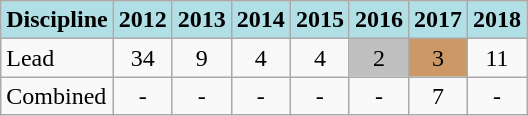<table class="wikitable" style="text-align: center">
<tr>
<th style="background: #b0e0e6">Discipline</th>
<th style="background: #b0e0e6">2012</th>
<th style="background: #b0e0e6">2013</th>
<th style="background: #b0e0e6">2014</th>
<th style="background: #b0e0e6">2015</th>
<th style="background: #b0e0e6">2016</th>
<th style="background: #b0e0e6">2017</th>
<th style="background: #b0e0e6">2018</th>
</tr>
<tr>
<td align="left">Lead</td>
<td>34</td>
<td>9</td>
<td>4</td>
<td>4</td>
<td style="background: silver">2</td>
<td style="background: #cc9966;">3</td>
<td>11</td>
</tr>
<tr>
<td align="left">Combined</td>
<td>-</td>
<td>-</td>
<td>-</td>
<td>-</td>
<td>-</td>
<td>7</td>
<td>-</td>
</tr>
</table>
